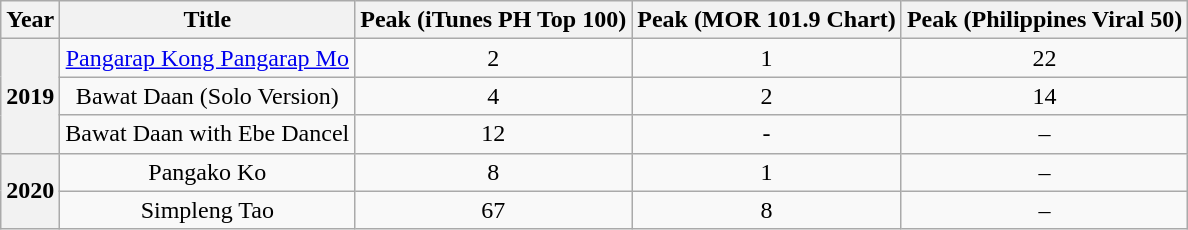<table class="wikitable plainrowheaders" style="text-align:center;">
<tr>
<th scope="col">Year</th>
<th scope="col">Title</th>
<th scope="col">Peak (iTunes PH Top 100)</th>
<th scope="col">Peak (MOR 101.9 Chart)</th>
<th scope="col">Peak (Philippines Viral 50)</th>
</tr>
<tr>
<th scope="row" rowspan="3">2019</th>
<td><a href='#'>Pangarap Kong Pangarap Mo</a></td>
<td>2</td>
<td>1</td>
<td>22</td>
</tr>
<tr>
<td>Bawat Daan (Solo Version)</td>
<td>4</td>
<td>2</td>
<td>14</td>
</tr>
<tr>
<td>Bawat Daan with Ebe Dancel</td>
<td>12</td>
<td>-</td>
<td>–</td>
</tr>
<tr>
<th scope="row" rowspan="2">2020</th>
<td>Pangako Ko</td>
<td>8</td>
<td>1</td>
<td>–</td>
</tr>
<tr>
<td>Simpleng Tao</td>
<td>67</td>
<td>8</td>
<td>–</td>
</tr>
</table>
